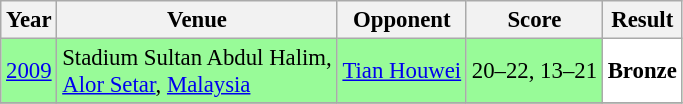<table class="sortable wikitable" style="font-size: 95%;">
<tr>
<th>Year</th>
<th>Venue</th>
<th>Opponent</th>
<th>Score</th>
<th>Result</th>
</tr>
<tr style="background:#98FB98">
<td align="center"><a href='#'>2009</a></td>
<td align="left">Stadium Sultan Abdul Halim,<br> <a href='#'>Alor Setar</a>, <a href='#'>Malaysia</a></td>
<td align="left"> <a href='#'>Tian Houwei</a></td>
<td align="center">20–22, 13–21</td>
<td style="text-align:left; background:white"> <strong>Bronze</strong></td>
</tr>
<tr>
</tr>
</table>
